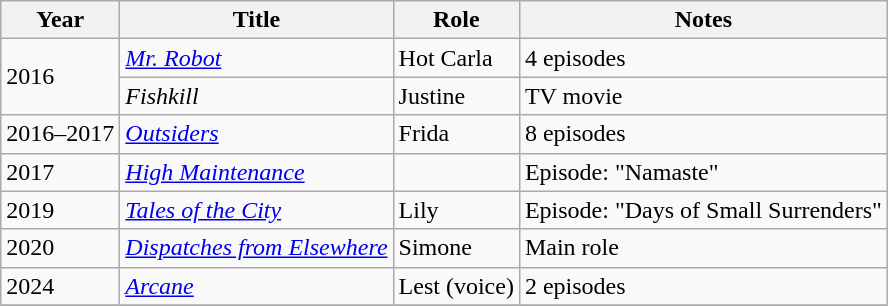<table class="wikitable">
<tr>
<th>Year</th>
<th>Title</th>
<th>Role</th>
<th>Notes</th>
</tr>
<tr>
<td rowspan=2>2016</td>
<td><em><a href='#'>Mr. Robot</a></em></td>
<td>Hot Carla</td>
<td>4 episodes</td>
</tr>
<tr>
<td><em>Fishkill</em></td>
<td>Justine</td>
<td>TV movie</td>
</tr>
<tr>
<td>2016–2017</td>
<td><em><a href='#'>Outsiders</a></em></td>
<td>Frida</td>
<td>8 episodes</td>
</tr>
<tr>
<td>2017</td>
<td><em><a href='#'>High Maintenance</a></em></td>
<td></td>
<td>Episode: "Namaste"</td>
</tr>
<tr>
<td>2019</td>
<td><em><a href='#'>Tales of the City</a></em></td>
<td>Lily</td>
<td>Episode: "Days of Small Surrenders"</td>
</tr>
<tr>
<td>2020</td>
<td><em><a href='#'>Dispatches from Elsewhere</a></em></td>
<td>Simone</td>
<td>Main role</td>
</tr>
<tr>
<td>2024</td>
<td><em><a href='#'>Arcane</a></em></td>
<td>Lest (voice)</td>
<td>2 episodes</td>
</tr>
<tr>
</tr>
</table>
